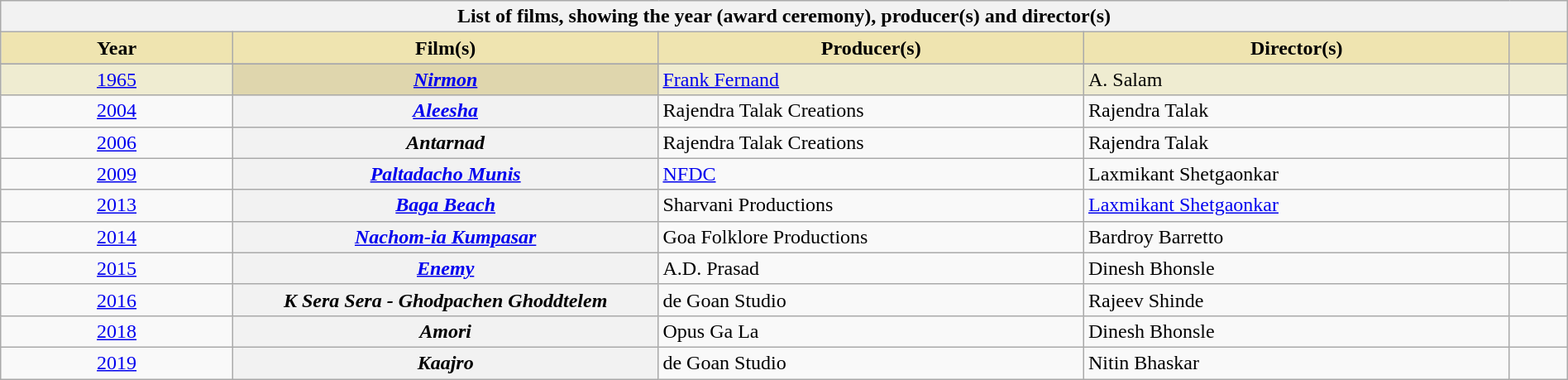<table class="wikitable sortable plainrowheaders" style="width:100%">
<tr>
<th colspan="5">List of films, showing the year (award ceremony), producer(s) and director(s)</th>
</tr>
<tr>
<th scope="col" style="background-color:#EFE4B0;width:12%;">Year</th>
<th scope="col" style="background-color:#EFE4B0;width:22%;">Film(s)</th>
<th scope="col" style="background-color:#EFE4B0;width:22%;">Producer(s)</th>
<th scope="col" style="background-color:#EFE4B0;width:22%;">Director(s)</th>
<th scope="col" style="background-color:#EFE4B0;width:3%;" class="unsortable"></th>
</tr>
<tr>
</tr>
<tr style="background-color:#EFECD1">
<td style="text-align:center;"><a href='#'>1965<br></a></td>
<th scope="row" style="background-color:#DFD6AD"><em><a href='#'>Nirmon</a></em></th>
<td><a href='#'>Frank Fernand</a></td>
<td>A. Salam</td>
<td align="center"></td>
</tr>
<tr>
<td style="text-align:center;"><a href='#'>2004<br></a></td>
<th scope="row"><em><a href='#'>Aleesha</a></em></th>
<td>Rajendra Talak Creations</td>
<td>Rajendra Talak</td>
<td align="center"></td>
</tr>
<tr>
<td style="text-align:center;"><a href='#'>2006<br></a></td>
<th scope="row"><em>Antarnad</em></th>
<td>Rajendra Talak Creations</td>
<td>Rajendra Talak</td>
<td align="center"></td>
</tr>
<tr>
<td style="text-align:center;"><a href='#'>2009<br></a></td>
<th scope="row"><em><a href='#'>Paltadacho Munis</a></em></th>
<td><a href='#'>NFDC</a></td>
<td>Laxmikant Shetgaonkar</td>
<td align="center"></td>
</tr>
<tr>
<td style="text-align:center;"><a href='#'>2013<br></a></td>
<th scope="row"><em><a href='#'>Baga Beach</a></em></th>
<td>Sharvani Productions</td>
<td><a href='#'>Laxmikant Shetgaonkar</a></td>
<td align="center"></td>
</tr>
<tr>
<td style="text-align:center;"><a href='#'>2014<br></a></td>
<th scope="row"><em><a href='#'>Nachom-ia Kumpasar</a></em></th>
<td>Goa Folklore Productions</td>
<td>Bardroy Barretto</td>
<td align="center"></td>
</tr>
<tr>
<td style="text-align:center;"><a href='#'>2015<br></a></td>
<th scope="row"><em><a href='#'>Enemy</a></em></th>
<td>A.D. Prasad</td>
<td>Dinesh Bhonsle</td>
<td align="center"></td>
</tr>
<tr>
<td style="text-align:center;"><a href='#'>2016<br></a></td>
<th scope="row"><em>K Sera Sera - Ghodpachen Ghoddtelem</em></th>
<td>de Goan Studio</td>
<td>Rajeev Shinde</td>
<td align="center"></td>
</tr>
<tr>
<td style="text-align:center;"><a href='#'>2018<br></a></td>
<th scope="row"><em>Amori</em></th>
<td>Opus Ga La</td>
<td>Dinesh Bhonsle</td>
<td align="center"></td>
</tr>
<tr>
<td style="text-align:center;"><a href='#'>2019<br></a></td>
<th scope="row"><em>Kaajro</em></th>
<td>de Goan Studio</td>
<td>Nitin Bhaskar</td>
<td align="center"></td>
</tr>
</table>
